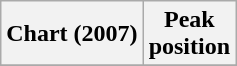<table class="wikitable plainrowheaders" style="text-align:center;">
<tr>
<th scope="col">Chart (2007)</th>
<th scope="col">Peak<br>position</th>
</tr>
<tr>
</tr>
</table>
